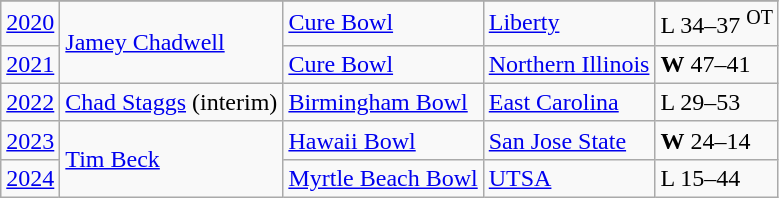<table class="wikitable">
<tr>
</tr>
<tr>
<td><a href='#'>2020</a></td>
<td rowspan="2"><a href='#'>Jamey Chadwell</a></td>
<td><a href='#'>Cure Bowl</a></td>
<td><a href='#'>Liberty</a></td>
<td>L 34–37 <sup>OT</sup></td>
</tr>
<tr>
<td><a href='#'>2021</a></td>
<td><a href='#'>Cure Bowl</a></td>
<td><a href='#'>Northern Illinois</a></td>
<td><strong>W</strong> 47–41</td>
</tr>
<tr>
<td><a href='#'>2022</a></td>
<td><a href='#'>Chad Staggs</a> (interim)</td>
<td><a href='#'>Birmingham Bowl</a></td>
<td><a href='#'>East Carolina</a></td>
<td>L 29–53</td>
</tr>
<tr>
<td><a href='#'>2023</a></td>
<td rowspan=2><a href='#'>Tim Beck</a></td>
<td><a href='#'>Hawaii Bowl</a></td>
<td><a href='#'>San Jose State</a></td>
<td><strong>W</strong> 24–14</td>
</tr>
<tr>
<td><a href='#'>2024</a></td>
<td><a href='#'>Myrtle Beach Bowl</a></td>
<td><a href='#'>UTSA</a></td>
<td>L 15–44</td>
</tr>
</table>
